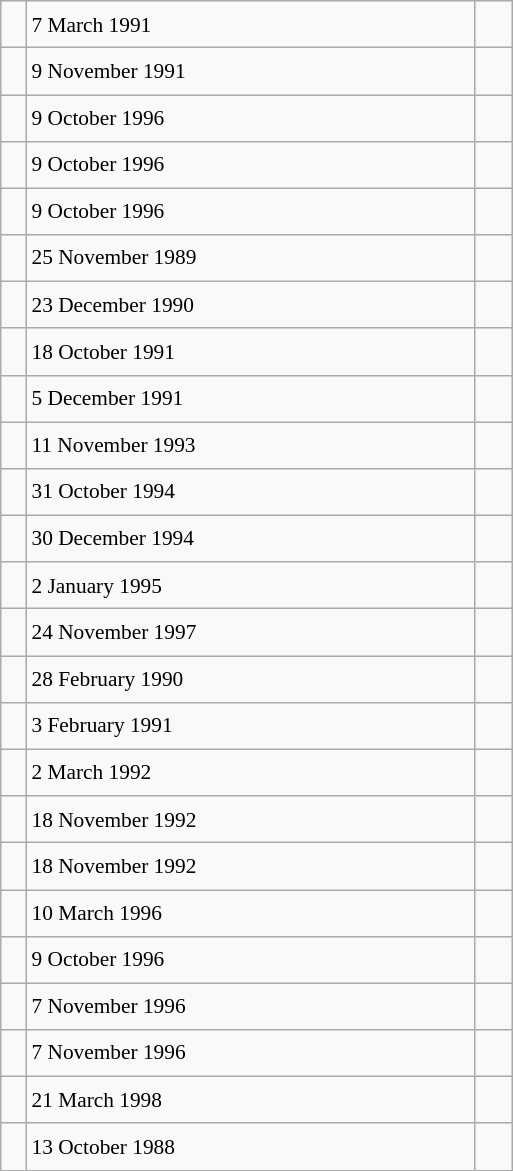<table class="wikitable" style="font-size: 89%; float: left; width: 24em; margin-right: 1em; line-height: 1.65em">
<tr>
<td></td>
<td>7 March 1991</td>
<td><small></small> </td>
</tr>
<tr>
<td></td>
<td>9 November 1991</td>
<td><small></small> </td>
</tr>
<tr>
<td></td>
<td>9 October 1996</td>
<td><small></small> </td>
</tr>
<tr>
<td></td>
<td>9 October 1996</td>
<td><small></small> </td>
</tr>
<tr>
<td></td>
<td>9 October 1996</td>
<td><small></small> </td>
</tr>
<tr>
<td></td>
<td>25 November 1989</td>
<td><small></small> </td>
</tr>
<tr>
<td></td>
<td>23 December 1990</td>
<td><small></small> </td>
</tr>
<tr>
<td></td>
<td>18 October 1991</td>
<td><small></small> </td>
</tr>
<tr>
<td></td>
<td>5 December 1991</td>
<td><small></small> </td>
</tr>
<tr>
<td></td>
<td>11 November 1993</td>
<td><small></small> </td>
</tr>
<tr>
<td></td>
<td>31 October 1994</td>
<td><small></small> </td>
</tr>
<tr>
<td></td>
<td>30 December 1994</td>
<td><small></small> </td>
</tr>
<tr>
<td></td>
<td>2 January 1995</td>
<td><small></small> </td>
</tr>
<tr>
<td></td>
<td>24 November 1997</td>
<td><small></small> </td>
</tr>
<tr>
<td></td>
<td>28 February 1990</td>
<td><small></small> </td>
</tr>
<tr>
<td></td>
<td>3 February 1991</td>
<td><small></small> </td>
</tr>
<tr>
<td></td>
<td>2 March 1992</td>
<td><small></small> </td>
</tr>
<tr>
<td></td>
<td>18 November 1992</td>
<td><small></small> </td>
</tr>
<tr>
<td></td>
<td>18 November 1992</td>
<td><small></small> </td>
</tr>
<tr>
<td></td>
<td>10 March 1996</td>
<td><small></small> </td>
</tr>
<tr>
<td></td>
<td>9 October 1996</td>
<td><small></small> </td>
</tr>
<tr>
<td></td>
<td>7 November 1996</td>
<td><small></small> </td>
</tr>
<tr>
<td></td>
<td>7 November 1996</td>
<td><small></small> </td>
</tr>
<tr>
<td></td>
<td>21 March 1998</td>
<td><small></small> </td>
</tr>
<tr>
<td></td>
<td>13 October 1988</td>
<td><small></small> </td>
</tr>
</table>
